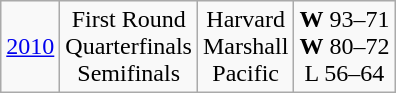<table class="wikitable">
<tr align="center">
<td><a href='#'>2010</a></td>
<td>First Round<br>Quarterfinals<br>Semifinals</td>
<td>Harvard<br>Marshall<br>Pacific</td>
<td><strong>W</strong> 93–71<br><strong>W</strong> 80–72<br>L 56–64</td>
</tr>
</table>
